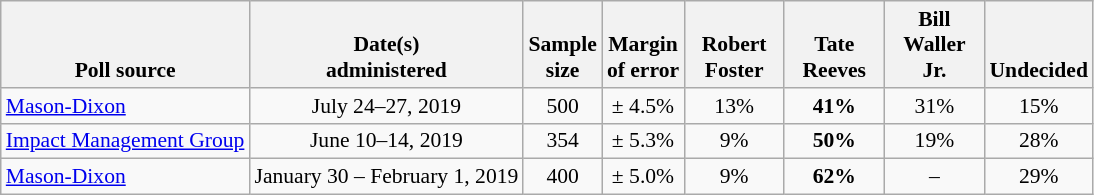<table class="wikitable" style="font-size:90%;text-align:center;">
<tr valign=bottom>
<th>Poll source</th>
<th>Date(s)<br>administered</th>
<th>Sample<br>size</th>
<th>Margin<br>of error</th>
<th style="width:60px;">Robert<br>Foster</th>
<th style="width:60px;">Tate<br>Reeves</th>
<th style="width:60px;">Bill<br>Waller Jr.</th>
<th>Undecided</th>
</tr>
<tr>
<td style="text-align:left;"><a href='#'>Mason-Dixon</a></td>
<td>July 24–27, 2019</td>
<td>500</td>
<td>± 4.5%</td>
<td>13%</td>
<td><strong>41%</strong></td>
<td>31%</td>
<td>15%</td>
</tr>
<tr>
<td style="text-align:left;"><a href='#'>Impact Management Group</a></td>
<td>June 10–14, 2019</td>
<td>354</td>
<td>± 5.3%</td>
<td>9%</td>
<td><strong>50%</strong></td>
<td>19%</td>
<td>28%</td>
</tr>
<tr>
<td style="text-align:left;"><a href='#'>Mason-Dixon</a></td>
<td>January 30 – February 1, 2019</td>
<td>400</td>
<td>± 5.0%</td>
<td>9%</td>
<td><strong>62%</strong></td>
<td>–</td>
<td>29%</td>
</tr>
</table>
